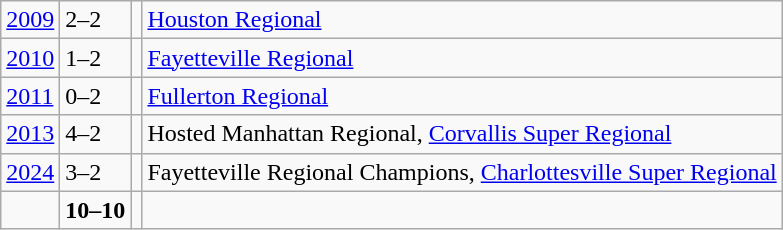<table class="wikitable">
<tr>
<td><a href='#'>2009</a></td>
<td>2–2</td>
<td></td>
<td><a href='#'>Houston Regional</a></td>
</tr>
<tr>
<td><a href='#'>2010</a></td>
<td>1–2</td>
<td></td>
<td><a href='#'>Fayetteville Regional</a></td>
</tr>
<tr>
<td><a href='#'>2011</a></td>
<td>0–2</td>
<td></td>
<td><a href='#'>Fullerton Regional</a></td>
</tr>
<tr>
<td><a href='#'>2013</a></td>
<td>4–2</td>
<td></td>
<td>Hosted Manhattan Regional, <a href='#'>Corvallis Super Regional</a></td>
</tr>
<tr>
<td><a href='#'>2024</a></td>
<td>3–2</td>
<td></td>
<td>Fayetteville Regional Champions, <a href='#'>Charlottesville Super Regional</a></td>
</tr>
<tr>
<td></td>
<td><strong>10–10</strong></td>
<td><strong></strong></td>
<td></td>
</tr>
</table>
